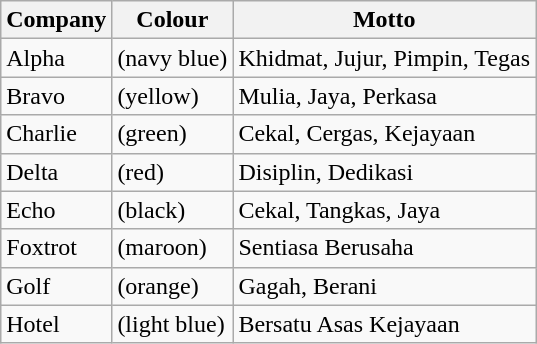<table class="wikitable">
<tr>
<th>Company</th>
<th>Colour</th>
<th>Motto</th>
</tr>
<tr>
<td>Alpha</td>
<td>(navy blue)</td>
<td>Khidmat, Jujur, Pimpin, Tegas</td>
</tr>
<tr>
<td>Bravo</td>
<td>(yellow)</td>
<td>Mulia, Jaya, Perkasa</td>
</tr>
<tr>
<td>Charlie</td>
<td>(green)</td>
<td>Cekal, Cergas, Kejayaan</td>
</tr>
<tr>
<td>Delta</td>
<td>(red)</td>
<td>Disiplin, Dedikasi</td>
</tr>
<tr>
<td>Echo</td>
<td>(black)</td>
<td>Cekal, Tangkas, Jaya</td>
</tr>
<tr>
<td>Foxtrot</td>
<td>(maroon)</td>
<td>Sentiasa Berusaha</td>
</tr>
<tr>
<td>Golf</td>
<td>(orange)</td>
<td>Gagah, Berani</td>
</tr>
<tr>
<td>Hotel</td>
<td>(light blue)</td>
<td>Bersatu Asas Kejayaan</td>
</tr>
</table>
